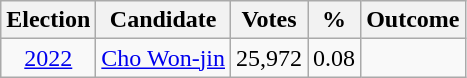<table class="wikitable" style="text-align:center">
<tr>
<th>Election</th>
<th>Candidate</th>
<th>Votes</th>
<th>%</th>
<th>Outcome</th>
</tr>
<tr>
<td><a href='#'>2022</a></td>
<td><a href='#'>Cho Won-jin</a></td>
<td>25,972</td>
<td>0.08</td>
<td></td>
</tr>
</table>
